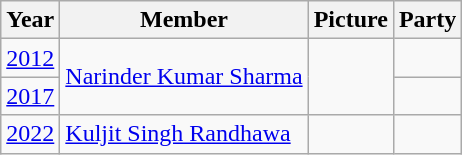<table class="wikitable sortable">
<tr>
<th>Year</th>
<th>Member</th>
<th>Picture</th>
<th colspan="2">Party</th>
</tr>
<tr>
<td><a href='#'>2012</a></td>
<td rowspan="2"><a href='#'>Narinder Kumar Sharma</a></td>
<td rowspan="2"></td>
<td></td>
</tr>
<tr>
<td><a href='#'>2017</a></td>
</tr>
<tr>
<td><a href='#'>2022</a></td>
<td><a href='#'>Kuljit Singh Randhawa</a></td>
<td></td>
<td></td>
</tr>
</table>
